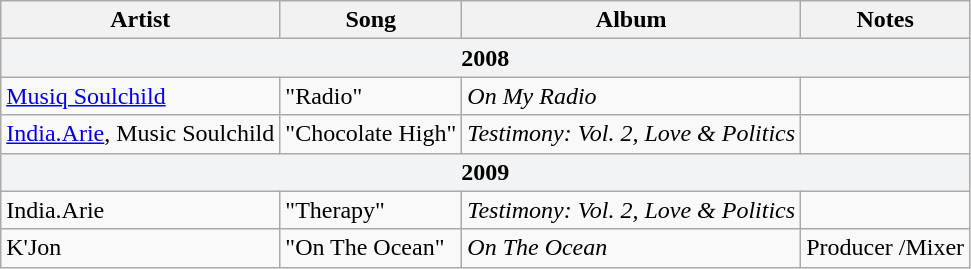<table class=wikitable>
<tr>
<th>Artist</th>
<th>Song</th>
<th>Album</th>
<th>Notes</th>
</tr>
<tr>
<td colspan="4"  style="text-align:center; background:#f2f3f4;"><strong>2008</strong></td>
</tr>
<tr>
<td><a href='#'>Musiq Soulchild</a></td>
<td>"Radio"</td>
<td><em>On My Radio</em></td>
<td></td>
</tr>
<tr>
<td><a href='#'>India.Arie</a>, Music Soulchild</td>
<td>"Chocolate High"</td>
<td><em>Testimony: Vol. 2, Love & Politics</em></td>
<td></td>
</tr>
<tr>
<td colspan="4"  style="text-align:center; background:#f2f3f4;"><strong>2009</strong></td>
</tr>
<tr>
<td>India.Arie</td>
<td>"Therapy"</td>
<td><em>Testimony: Vol. 2, Love & Politics</em></td>
<td></td>
</tr>
<tr>
<td>K'Jon</td>
<td>"On The Ocean"</td>
<td><em>On The Ocean</em></td>
<td>Producer /Mixer </td>
</tr>
</table>
